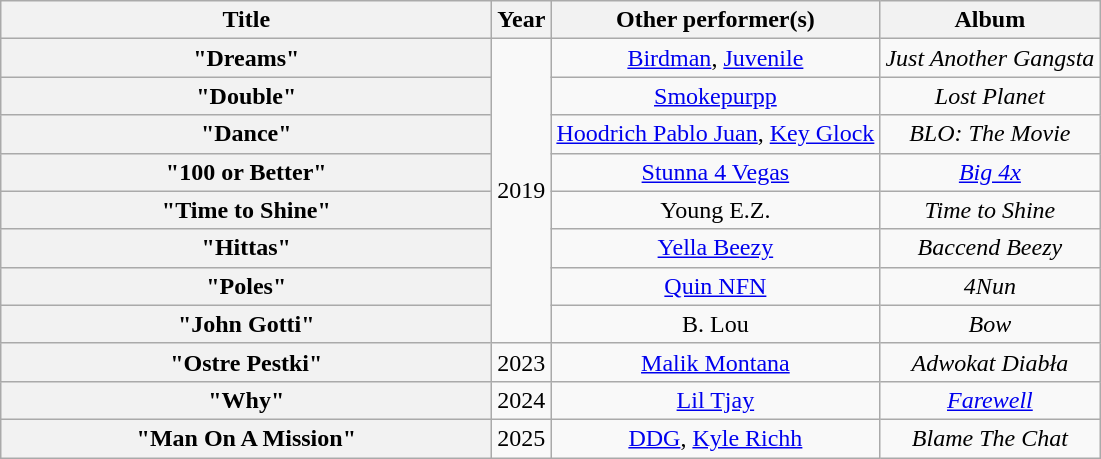<table class="wikitable plainrowheaders" style="text-align:center;">
<tr>
<th scope="col" style="width:20em;">Title</th>
<th scope="col">Year</th>
<th scope="col">Other performer(s)</th>
<th scope="col">Album</th>
</tr>
<tr>
<th scope="row">"Dreams"</th>
<td rowspan="8">2019</td>
<td><a href='#'>Birdman</a>, <a href='#'>Juvenile</a></td>
<td><em>Just Another Gangsta</em></td>
</tr>
<tr>
<th scope="row">"Double"</th>
<td><a href='#'>Smokepurpp</a></td>
<td><em>Lost Planet</em></td>
</tr>
<tr>
<th scope="row">"Dance"</th>
<td><a href='#'>Hoodrich Pablo Juan</a>, <a href='#'>Key Glock</a></td>
<td><em>BLO: The Movie</em></td>
</tr>
<tr>
<th scope="row">"100 or Better"</th>
<td><a href='#'>Stunna 4 Vegas</a></td>
<td><em><a href='#'>Big 4x</a></em></td>
</tr>
<tr>
<th scope="row">"Time to Shine"</th>
<td>Young E.Z.</td>
<td><em>Time to Shine</em></td>
</tr>
<tr>
<th scope="row">"Hittas"</th>
<td><a href='#'>Yella Beezy</a></td>
<td><em>Baccend Beezy</em></td>
</tr>
<tr>
<th scope="row">"Poles"</th>
<td><a href='#'>Quin NFN</a></td>
<td><em>4Nun</em></td>
</tr>
<tr>
<th scope="row">"John Gotti"</th>
<td>B. Lou</td>
<td><em>Bow</em></td>
</tr>
<tr>
<th scope="row">"Ostre Pestki"</th>
<td>2023</td>
<td><a href='#'>Malik Montana</a></td>
<td><em>Adwokat Diabła</em></td>
</tr>
<tr>
<th scope="row">"Why"</th>
<td>2024</td>
<td><a href='#'>Lil Tjay</a></td>
<td><em><a href='#'>Farewell</a></em></td>
</tr>
<tr>
<th scope="row">"Man On A Mission"</th>
<td>2025</td>
<td><a href='#'>DDG</a>, <a href='#'>Kyle Richh</a></td>
<td><em>Blame The Chat</em></td>
</tr>
</table>
